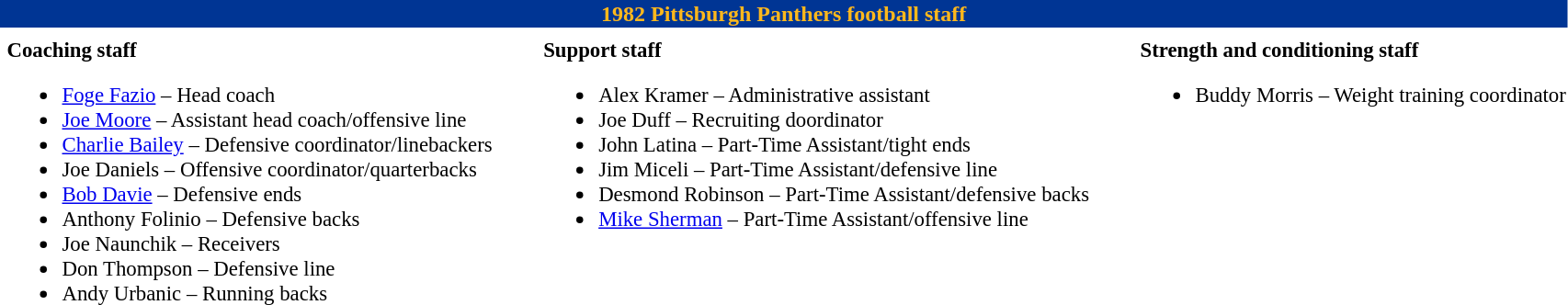<table class="toccolours" style="text-align: left;">
<tr>
<th colspan="10" style="background:#003594; color:#ffb81c; text-align: center;"><strong>1982 Pittsburgh Panthers football staff</strong></th>
</tr>
<tr>
<td colspan="10" align="right"></td>
</tr>
<tr>
<td valign="top"></td>
<td style="font-size: 95%;" valign="top"><strong>Coaching staff</strong><br><ul><li><a href='#'>Foge Fazio</a> – Head coach</li><li><a href='#'>Joe Moore</a> – Assistant head coach/offensive line</li><li><a href='#'>Charlie Bailey</a> – Defensive coordinator/linebackers</li><li>Joe Daniels – Offensive coordinator/quarterbacks</li><li><a href='#'>Bob Davie</a> – Defensive ends</li><li>Anthony Folinio – Defensive backs</li><li>Joe Naunchik – Receivers</li><li>Don Thompson – Defensive line</li><li>Andy Urbanic – Running backs</li></ul></td>
<td width="25"> </td>
<td valign="top"></td>
<td style="font-size: 95%;" valign="top"><strong>Support staff</strong><br><ul><li>Alex Kramer – Administrative assistant</li><li>Joe Duff – Recruiting doordinator</li><li>John Latina – Part-Time Assistant/tight ends</li><li>Jim Miceli – Part-Time Assistant/defensive line</li><li>Desmond Robinson – Part-Time Assistant/defensive backs</li><li><a href='#'>Mike Sherman</a> – Part-Time Assistant/offensive line</li></ul></td>
<td width="25"> </td>
<td valign="top"></td>
<td style="font-size: 95%;" valign="top"><strong>Strength and conditioning staff</strong><br><ul><li>Buddy Morris – Weight training coordinator</li></ul></td>
</tr>
</table>
